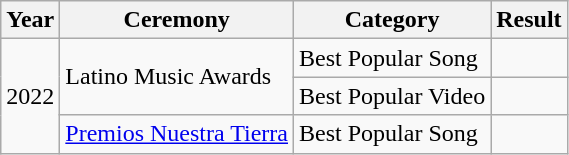<table class="wikitable plainrowheaders">
<tr>
<th scope="col">Year</th>
<th scope="col">Ceremony</th>
<th scope="col">Category</th>
<th scope="col">Result</th>
</tr>
<tr>
<td rowspan="3">2022</td>
<td rowspan="2">Latino Music Awards</td>
<td>Best Popular Song</td>
<td></td>
</tr>
<tr>
<td>Best Popular Video</td>
<td></td>
</tr>
<tr>
<td><a href='#'>Premios Nuestra Tierra</a></td>
<td>Best Popular Song</td>
<td></td>
</tr>
</table>
